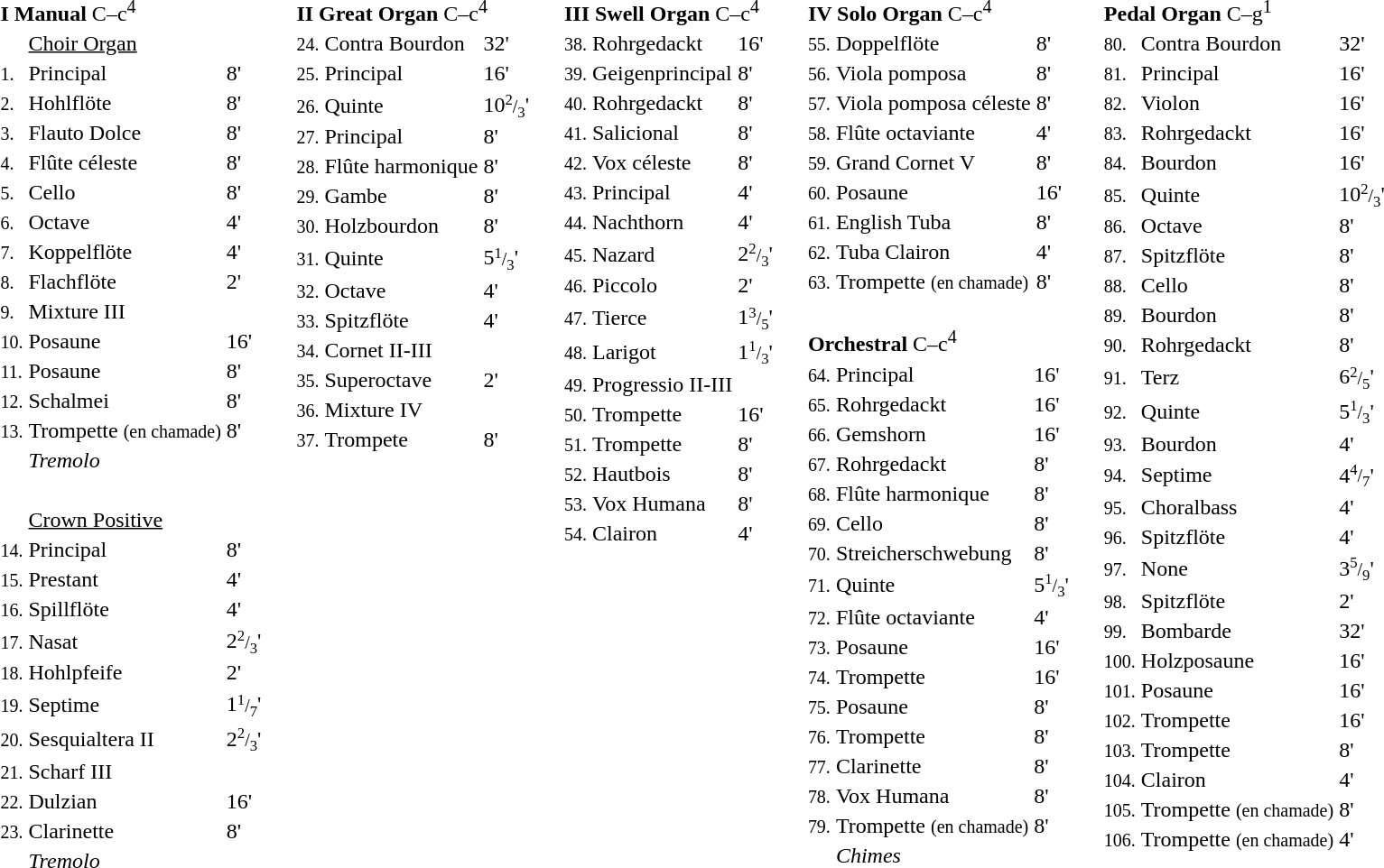<table border="0" cellspacing="12" cellpadding="10" style="border-collapse:collapse;">
<tr>
<td style="vertical-align:top"><br><table border="0">
<tr>
<td colspan="4"><strong>I Manual</strong> C–c<sup>4</sup><br></td>
</tr>
<tr>
<td></td>
<td><u>Choir Organ</u></td>
</tr>
<tr>
<td><small>1.</small></td>
<td>Principal</td>
<td>8'</td>
</tr>
<tr>
<td><small>2.</small></td>
<td>Hohlflöte</td>
<td>8'</td>
</tr>
<tr>
<td><small>3.</small></td>
<td>Flauto Dolce</td>
<td>8'</td>
</tr>
<tr>
<td><small>4.</small></td>
<td>Flûte céleste</td>
<td>8'</td>
</tr>
<tr>
<td><small>5.</small></td>
<td>Cello</td>
<td>8'</td>
</tr>
<tr>
<td><small>6.</small></td>
<td>Octave</td>
<td>4'</td>
</tr>
<tr>
<td><small>7.</small></td>
<td>Koppelflöte</td>
<td>4'</td>
</tr>
<tr>
<td><small>8.</small></td>
<td>Flachflöte</td>
<td>2'</td>
</tr>
<tr>
<td><small>9.</small></td>
<td>Mixture III</td>
</tr>
<tr>
<td><small>10.</small></td>
<td>Posaune</td>
<td>16'</td>
</tr>
<tr>
<td><small>11.</small></td>
<td>Posaune</td>
<td>8'</td>
</tr>
<tr>
<td><small>12.</small></td>
<td>Schalmei</td>
<td>8'</td>
</tr>
<tr>
<td><small>13.</small></td>
<td>Trompette <small>(en chamade)</small></td>
<td>8'</td>
</tr>
<tr>
<td></td>
<td><em>Tremolo</em></td>
</tr>
<tr>
<td><br></td>
</tr>
<tr>
<td></td>
<td><u>Crown Positive</u></td>
</tr>
<tr>
<td><small>14.</small></td>
<td>Principal</td>
<td>8'</td>
</tr>
<tr>
<td><small>15.</small></td>
<td>Prestant</td>
<td>4'</td>
</tr>
<tr>
<td><small>16.</small></td>
<td>Spillflöte</td>
<td>4'</td>
</tr>
<tr>
<td><small>17.</small></td>
<td>Nasat</td>
<td>2<small><sup>2</sup>/<sub>3</sub></small>'</td>
</tr>
<tr>
<td><small>18.</small></td>
<td>Hohlpfeife</td>
<td>2'</td>
</tr>
<tr>
<td><small>19.</small></td>
<td>Septime</td>
<td>1<small><sup>1</sup>/<sub>7</sub></small>'</td>
</tr>
<tr>
<td><small>20.</small></td>
<td>Sesquialtera II</td>
<td>2<small><sup>2</sup>/<sub>3</sub></small>'</td>
</tr>
<tr>
<td><small>21.</small></td>
<td>Scharf III</td>
</tr>
<tr>
<td><small>22.</small></td>
<td>Dulzian</td>
<td>16'</td>
</tr>
<tr>
<td><small>23.</small></td>
<td>Clarinette</td>
<td>8'</td>
</tr>
<tr>
<td></td>
<td><em>Tremolo</em></td>
</tr>
</table>
</td>
<td style="vertical-align:top"><br><table border="0">
<tr>
<td colspan="4"><strong>II Great Organ</strong> C–c<sup>4</sup><br></td>
</tr>
<tr>
<td><small>24.</small></td>
<td>Contra Bourdon</td>
<td>32'</td>
</tr>
<tr>
<td><small>25.</small></td>
<td>Principal</td>
<td>16'</td>
</tr>
<tr>
<td><small>26.</small></td>
<td>Quinte</td>
<td>10<small><sup>2</sup>/<sub>3</sub></small>'</td>
</tr>
<tr>
<td><small>27.</small></td>
<td>Principal</td>
<td>8'</td>
</tr>
<tr>
<td><small>28.</small></td>
<td>Flûte harmonique</td>
<td>8'</td>
</tr>
<tr>
<td><small>29.</small></td>
<td>Gambe</td>
<td>8'</td>
</tr>
<tr>
<td><small>30.</small></td>
<td>Holzbourdon</td>
<td>8'</td>
</tr>
<tr>
<td><small>31.</small></td>
<td>Quinte</td>
<td>5<small><sup>1</sup>/<sub>3</sub></small>'</td>
</tr>
<tr>
<td><small>32.</small></td>
<td>Octave</td>
<td>4'</td>
</tr>
<tr>
<td><small>33.</small></td>
<td>Spitzflöte</td>
<td>4'</td>
</tr>
<tr>
<td><small>34.</small></td>
<td>Cornet II-III</td>
</tr>
<tr>
<td><small>35.</small></td>
<td>Superoctave</td>
<td>2'</td>
</tr>
<tr>
<td><small>36.</small></td>
<td>Mixture IV</td>
</tr>
<tr>
<td><small>37.</small></td>
<td>Trompete</td>
<td>8'</td>
</tr>
</table>
</td>
<td style="vertical-align:top"><br><table border="0">
<tr>
<td colspan="4"><strong>III Swell Organ</strong> C–c<sup>4</sup><br></td>
</tr>
<tr>
<td><small>38.</small></td>
<td>Rohrgedackt</td>
<td>16'</td>
</tr>
<tr>
<td><small>39.</small></td>
<td>Geigenprincipal</td>
<td>8'</td>
</tr>
<tr>
<td><small>40.</small></td>
<td>Rohrgedackt</td>
<td>8'</td>
</tr>
<tr>
<td><small>41.</small></td>
<td>Salicional</td>
<td>8'</td>
</tr>
<tr>
<td><small>42.</small></td>
<td>Vox céleste</td>
<td>8'</td>
</tr>
<tr>
<td><small>43.</small></td>
<td>Principal</td>
<td>4'</td>
</tr>
<tr>
<td><small>44.</small></td>
<td>Nachthorn</td>
<td>4'</td>
</tr>
<tr>
<td><small>45.</small></td>
<td>Nazard</td>
<td>2<small><sup>2</sup>/<sub>3</sub></small>'</td>
</tr>
<tr>
<td><small>46.</small></td>
<td>Piccolo</td>
<td>2'</td>
</tr>
<tr>
<td><small>47.</small></td>
<td>Tierce</td>
<td>1<small><sup>3</sup>/<sub>5</sub></small>'</td>
</tr>
<tr>
<td><small>48.</small></td>
<td>Larigot</td>
<td>1<small><sup>1</sup>/<sub>3</sub></small>'</td>
</tr>
<tr>
<td><small>49.</small></td>
<td>Progressio II-III</td>
</tr>
<tr>
<td><small>50.</small></td>
<td>Trompette</td>
<td>16'</td>
</tr>
<tr>
<td><small>51.</small></td>
<td>Trompette</td>
<td>8'</td>
</tr>
<tr>
<td><small>52.</small></td>
<td>Hautbois</td>
<td>8'</td>
</tr>
<tr>
<td><small>53.</small></td>
<td>Vox Humana</td>
<td>8'</td>
</tr>
<tr>
<td><small>54.</small></td>
<td>Clairon</td>
<td>4'</td>
</tr>
</table>
</td>
<td style="vertical-align:top"><br><table border="0">
<tr>
<td colspan="4"><strong>IV Solo Organ</strong> C–c<sup>4</sup><br></td>
</tr>
<tr>
<td><small>55.</small></td>
<td>Doppelflöte</td>
<td>8'</td>
</tr>
<tr>
<td><small>56.</small></td>
<td>Viola pomposa</td>
<td>8'</td>
</tr>
<tr>
<td><small>57.</small></td>
<td>Viola pomposa céleste</td>
<td>8'</td>
</tr>
<tr>
<td><small>58.</small></td>
<td>Flûte octaviante</td>
<td>4'</td>
</tr>
<tr>
<td><small>59.</small></td>
<td>Grand Cornet V</td>
<td>8'</td>
</tr>
<tr>
<td><small>60.</small></td>
<td>Posaune</td>
<td>16'</td>
</tr>
<tr>
<td><small>61.</small></td>
<td>English Tuba</td>
<td>8'</td>
</tr>
<tr>
<td><small>62.</small></td>
<td>Tuba Clairon</td>
<td>4'</td>
</tr>
<tr>
<td><small>63.</small></td>
<td>Trompette <small>(en chamade)</small></td>
<td>8'</td>
</tr>
</table>
<br><table border="0">
<tr>
<td colspan="4"><strong>Orchestral</strong> C–c<sup>4</sup><br></td>
</tr>
<tr>
<td><small>64.</small></td>
<td>Principal</td>
<td>16'</td>
</tr>
<tr>
<td><small>65.</small></td>
<td>Rohrgedackt</td>
<td>16'</td>
</tr>
<tr>
<td><small>66.</small></td>
<td>Gemshorn</td>
<td>16'</td>
</tr>
<tr>
<td><small>67.</small></td>
<td>Rohrgedackt</td>
<td>8'</td>
</tr>
<tr>
<td><small>68.</small></td>
<td>Flûte harmonique</td>
<td>8'</td>
</tr>
<tr>
<td><small>69.</small></td>
<td>Cello</td>
<td>8'</td>
</tr>
<tr>
<td><small>70.</small></td>
<td>Streicherschwebung</td>
<td>8'</td>
</tr>
<tr>
<td><small>71.</small></td>
<td>Quinte</td>
<td>5<small><sup>1</sup>/<sub>3</sub></small>'</td>
</tr>
<tr>
<td><small>72.</small></td>
<td>Flûte octaviante</td>
<td>4'</td>
</tr>
<tr>
<td><small>73.</small></td>
<td>Posaune</td>
<td>16'</td>
</tr>
<tr>
<td><small>74.</small></td>
<td>Trompette</td>
<td>16'</td>
</tr>
<tr>
<td><small>75.</small></td>
<td>Posaune</td>
<td>8'</td>
</tr>
<tr>
<td><small>76.</small></td>
<td>Trompette</td>
<td>8'</td>
</tr>
<tr>
<td><small>77.</small></td>
<td>Clarinette</td>
<td>8'</td>
</tr>
<tr>
<td><small>78.</small></td>
<td>Vox Humana</td>
<td>8'</td>
</tr>
<tr>
<td><small>79.</small></td>
<td>Trompette <small>(en chamade)</small></td>
<td>8'</td>
</tr>
<tr>
<td></td>
<td><em>Chimes</em></td>
</tr>
</table>
</td>
<td style="vertical-align:top"><br><table border="0">
<tr>
<td colspan="4"><strong>Pedal Organ</strong> C–g<sup>1</sup><br></td>
</tr>
<tr>
<td><small>80.</small></td>
<td>Contra Bourdon</td>
<td>32'</td>
</tr>
<tr>
<td><small>81.</small></td>
<td>Principal</td>
<td>16'</td>
</tr>
<tr>
<td><small>82.</small></td>
<td>Violon</td>
<td>16'</td>
</tr>
<tr>
<td><small>83.</small></td>
<td>Rohrgedackt</td>
<td>16'</td>
</tr>
<tr>
<td><small>84.</small></td>
<td>Bourdon</td>
<td>16'</td>
</tr>
<tr>
<td><small>85.</small></td>
<td>Quinte</td>
<td>10<small><sup>2</sup>/<sub>3</sub></small>'</td>
</tr>
<tr>
<td><small>86.</small></td>
<td>Octave</td>
<td>8'</td>
</tr>
<tr>
<td><small>87.</small></td>
<td>Spitzflöte</td>
<td>8'</td>
</tr>
<tr>
<td><small>88.</small></td>
<td>Cello</td>
<td>8'</td>
</tr>
<tr>
<td><small>89.</small></td>
<td>Bourdon</td>
<td>8'</td>
</tr>
<tr>
<td><small>90.</small></td>
<td>Rohrgedackt</td>
<td>8'</td>
</tr>
<tr>
<td><small>91.</small></td>
<td>Terz</td>
<td>6<small><sup>2</sup>/<sub>5</sub></small>'</td>
</tr>
<tr>
<td><small>92.</small></td>
<td>Quinte</td>
<td>5<small><sup>1</sup>/<sub>3</sub></small>'</td>
</tr>
<tr>
<td><small>93.</small></td>
<td>Bourdon</td>
<td>4'</td>
</tr>
<tr>
<td><small>94.</small></td>
<td>Septime</td>
<td>4<small><sup>4</sup>/<sub>7</sub></small>'</td>
</tr>
<tr>
<td><small>95.</small></td>
<td>Choralbass</td>
<td>4'</td>
</tr>
<tr>
<td><small>96.</small></td>
<td>Spitzflöte</td>
<td>4'</td>
</tr>
<tr>
<td><small>97.</small></td>
<td>None</td>
<td>3<small><sup>5</sup>/<sub>9</sub></small>'</td>
</tr>
<tr>
<td><small>98.</small></td>
<td>Spitzflöte</td>
<td>2'</td>
</tr>
<tr>
<td><small>99.</small></td>
<td>Bombarde</td>
<td>32'</td>
</tr>
<tr>
<td><small>100.</small></td>
<td>Holzposaune</td>
<td>16'</td>
</tr>
<tr>
<td><small>101.</small></td>
<td>Posaune</td>
<td>16'</td>
</tr>
<tr>
<td><small>102.</small></td>
<td>Trompette</td>
<td>16'</td>
</tr>
<tr>
<td><small>103.</small></td>
<td>Trompette</td>
<td>8'</td>
</tr>
<tr>
<td><small>104.</small></td>
<td>Clairon</td>
<td>4'</td>
</tr>
<tr>
<td><small>105.</small></td>
<td>Trompette <small>(en chamade)</small></td>
<td>8'</td>
</tr>
<tr>
<td><small>106.</small></td>
<td>Trompette <small>(en chamade)</small></td>
<td>4'</td>
</tr>
</table>
</td>
</tr>
</table>
